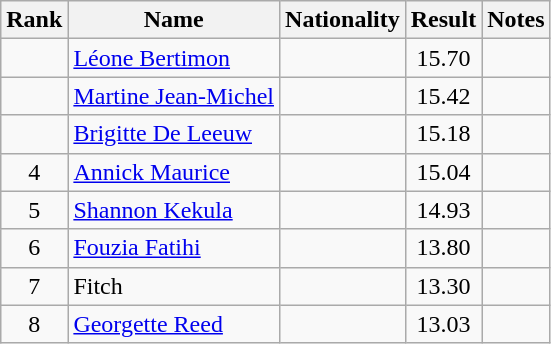<table class="wikitable sortable" style="text-align:center">
<tr>
<th>Rank</th>
<th>Name</th>
<th>Nationality</th>
<th>Result</th>
<th>Notes</th>
</tr>
<tr>
<td></td>
<td align=left><a href='#'>Léone Bertimon</a></td>
<td align=left></td>
<td>15.70</td>
<td></td>
</tr>
<tr>
<td></td>
<td align=left><a href='#'>Martine Jean-Michel</a></td>
<td align=left></td>
<td>15.42</td>
<td></td>
</tr>
<tr>
<td></td>
<td align=left><a href='#'>Brigitte De Leeuw</a></td>
<td align=left></td>
<td>15.18</td>
<td></td>
</tr>
<tr>
<td>4</td>
<td align=left><a href='#'>Annick Maurice</a></td>
<td align=left></td>
<td>15.04</td>
<td></td>
</tr>
<tr>
<td>5</td>
<td align=left><a href='#'>Shannon Kekula</a></td>
<td align=left></td>
<td>14.93</td>
<td></td>
</tr>
<tr>
<td>6</td>
<td align=left><a href='#'>Fouzia Fatihi</a></td>
<td align=left></td>
<td>13.80</td>
<td></td>
</tr>
<tr>
<td>7</td>
<td align=left>Fitch</td>
<td align=left></td>
<td>13.30</td>
<td></td>
</tr>
<tr>
<td>8</td>
<td align=left><a href='#'>Georgette Reed</a></td>
<td align=left></td>
<td>13.03</td>
<td></td>
</tr>
</table>
